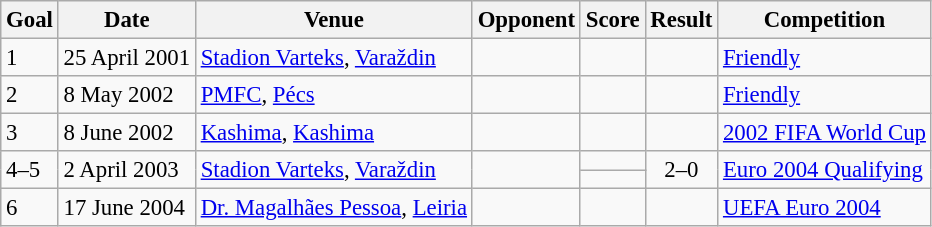<table class="wikitable" style="font-size: 95%;">
<tr>
<th>Goal</th>
<th>Date</th>
<th>Venue</th>
<th>Opponent</th>
<th>Score</th>
<th>Result</th>
<th>Competition</th>
</tr>
<tr>
<td>1</td>
<td>25 April 2001</td>
<td><a href='#'>Stadion Varteks</a>, <a href='#'>Varaždin</a></td>
<td></td>
<td></td>
<td></td>
<td><a href='#'>Friendly</a></td>
</tr>
<tr>
<td>2</td>
<td>8 May 2002</td>
<td><a href='#'>PMFC</a>, <a href='#'>Pécs</a></td>
<td></td>
<td></td>
<td></td>
<td><a href='#'>Friendly</a></td>
</tr>
<tr>
<td>3</td>
<td>8 June 2002</td>
<td><a href='#'>Kashima</a>, <a href='#'>Kashima</a></td>
<td></td>
<td></td>
<td></td>
<td><a href='#'>2002 FIFA World Cup</a></td>
</tr>
<tr>
<td rowspan="2">4–5</td>
<td rowspan="2">2 April 2003</td>
<td rowspan="2"><a href='#'>Stadion Varteks</a>, <a href='#'>Varaždin</a></td>
<td rowspan="2"></td>
<td></td>
<td rowspan="2" style="text-align:center;">2–0</td>
<td rowspan="2"><a href='#'>Euro 2004 Qualifying</a></td>
</tr>
<tr>
<td></td>
</tr>
<tr>
<td>6</td>
<td>17 June 2004</td>
<td><a href='#'>Dr. Magalhães Pessoa</a>, <a href='#'>Leiria</a></td>
<td></td>
<td></td>
<td></td>
<td><a href='#'>UEFA Euro 2004</a></td>
</tr>
</table>
